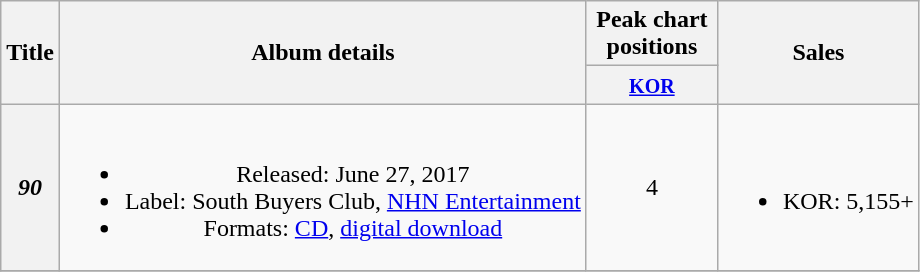<table class="wikitable plainrowheaders" style="text-align:center;">
<tr>
<th scope="col" rowspan="2">Title</th>
<th scope="col" rowspan="2">Album details</th>
<th scope="col" colspan="1" style="width:5em;">Peak chart positions</th>
<th scope="col" rowspan="2">Sales</th>
</tr>
<tr>
<th><small><a href='#'>KOR</a></small><br></th>
</tr>
<tr>
<th scope="row"><em>90</em><br></th>
<td><br><ul><li>Released: June 27, 2017</li><li>Label: South Buyers Club, <a href='#'>NHN Entertainment</a></li><li>Formats: <a href='#'>CD</a>, <a href='#'>digital download</a></li></ul></td>
<td>4</td>
<td><br><ul><li>KOR: 5,155+</li></ul></td>
</tr>
<tr>
</tr>
</table>
